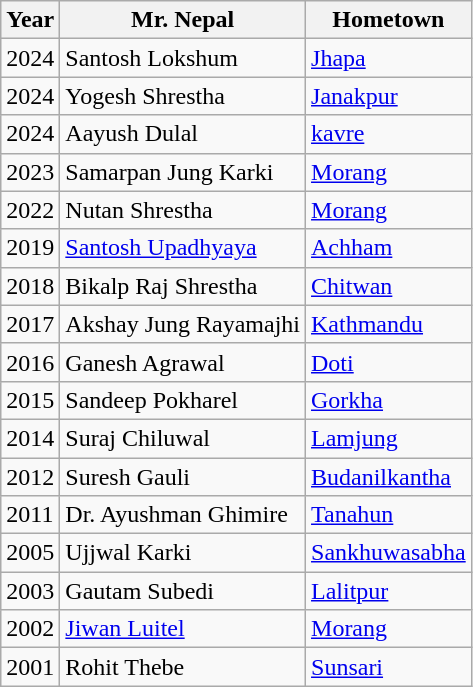<table class="wikitable sortable">
<tr>
<th>Year</th>
<th>Mr. Nepal</th>
<th>Hometown</th>
</tr>
<tr>
<td>2024</td>
<td>Santosh Lokshum </td>
<td><a href='#'>Jhapa</a></td>
</tr>
<tr>
<td>2024</td>
<td>Yogesh Shrestha </td>
<td><a href='#'>Janakpur</a></td>
</tr>
<tr>
<td>2024</td>
<td>Aayush Dulal </td>
<td><a href='#'>kavre</a></td>
</tr>
<tr>
<td>2023</td>
<td>Samarpan Jung Karki</td>
<td><a href='#'>Morang</a></td>
</tr>
<tr>
<td>2022</td>
<td>Nutan Shrestha</td>
<td><a href='#'>Morang</a></td>
</tr>
<tr>
<td>2019</td>
<td><a href='#'>Santosh Upadhyaya</a></td>
<td><a href='#'>Achham</a></td>
</tr>
<tr>
<td>2018</td>
<td>Bikalp Raj Shrestha</td>
<td><a href='#'>Chitwan</a></td>
</tr>
<tr>
<td>2017</td>
<td>Akshay Jung Rayamajhi</td>
<td><a href='#'>Kathmandu</a></td>
</tr>
<tr>
<td>2016</td>
<td>Ganesh Agrawal</td>
<td><a href='#'>Doti</a></td>
</tr>
<tr>
<td>2015</td>
<td>Sandeep Pokharel</td>
<td><a href='#'>Gorkha</a></td>
</tr>
<tr>
<td>2014</td>
<td>Suraj Chiluwal</td>
<td><a href='#'>Lamjung</a></td>
</tr>
<tr>
<td>2012</td>
<td>Suresh Gauli</td>
<td><a href='#'>Budanilkantha</a></td>
</tr>
<tr>
<td>2011</td>
<td>Dr. Ayushman Ghimire</td>
<td><a href='#'>Tanahun</a></td>
</tr>
<tr>
<td>2005</td>
<td>Ujjwal Karki</td>
<td><a href='#'>Sankhuwasabha</a></td>
</tr>
<tr>
<td>2003</td>
<td>Gautam Subedi</td>
<td><a href='#'>Lalitpur</a></td>
</tr>
<tr>
<td>2002</td>
<td><a href='#'>Jiwan Luitel</a></td>
<td><a href='#'>Morang</a></td>
</tr>
<tr>
<td>2001</td>
<td>Rohit Thebe</td>
<td><a href='#'>Sunsari</a></td>
</tr>
</table>
